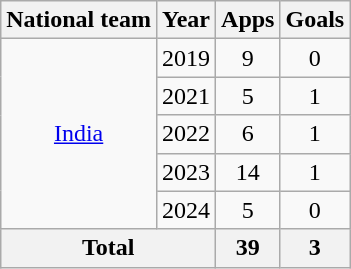<table class="wikitable" style="text-align: center;">
<tr>
<th>National team</th>
<th>Year</th>
<th>Apps</th>
<th>Goals</th>
</tr>
<tr>
<td rowspan="5"><a href='#'>India</a></td>
<td>2019</td>
<td>9</td>
<td>0</td>
</tr>
<tr>
<td>2021</td>
<td>5</td>
<td>1</td>
</tr>
<tr>
<td>2022</td>
<td>6</td>
<td>1</td>
</tr>
<tr>
<td>2023</td>
<td>14</td>
<td>1</td>
</tr>
<tr>
<td>2024</td>
<td>5</td>
<td>0</td>
</tr>
<tr>
<th colspan="2">Total</th>
<th>39</th>
<th>3</th>
</tr>
</table>
